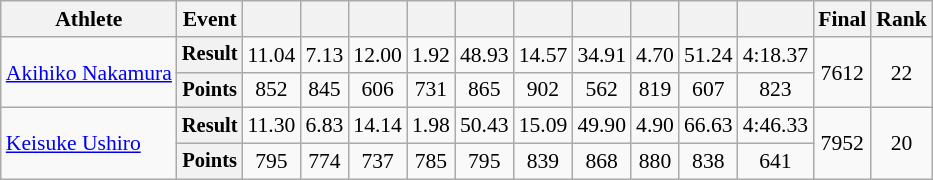<table class="wikitable" style="font-size:90%">
<tr>
<th>Athlete</th>
<th>Event</th>
<th></th>
<th></th>
<th></th>
<th></th>
<th></th>
<th></th>
<th></th>
<th></th>
<th></th>
<th></th>
<th>Final</th>
<th>Rank</th>
</tr>
<tr align=center>
<td rowspan=2 align=left><a href='#'>Akihiko Nakamura</a></td>
<th style="font-size:95%">Result</th>
<td>11.04</td>
<td>7.13</td>
<td>12.00</td>
<td>1.92</td>
<td>48.93</td>
<td>14.57</td>
<td>34.91</td>
<td>4.70</td>
<td>51.24</td>
<td>4:18.37</td>
<td rowspan=2>7612</td>
<td rowspan=2>22</td>
</tr>
<tr align=center>
<th style="font-size:95%">Points</th>
<td>852</td>
<td>845</td>
<td>606</td>
<td>731</td>
<td>865</td>
<td>902</td>
<td>562</td>
<td>819</td>
<td>607</td>
<td>823</td>
</tr>
<tr align=center>
<td rowspan=2 align=left><a href='#'>Keisuke Ushiro</a></td>
<th style="font-size:95%">Result</th>
<td>11.30</td>
<td>6.83</td>
<td>14.14</td>
<td>1.98</td>
<td>50.43</td>
<td>15.09</td>
<td>49.90</td>
<td>4.90</td>
<td>66.63</td>
<td>4:46.33</td>
<td rowspan=2>7952</td>
<td rowspan=2>20</td>
</tr>
<tr align=center>
<th style="font-size:95%">Points</th>
<td>795</td>
<td>774</td>
<td>737</td>
<td>785</td>
<td>795</td>
<td>839</td>
<td>868</td>
<td>880</td>
<td>838</td>
<td>641</td>
</tr>
</table>
